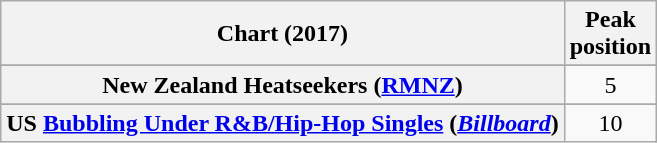<table class="wikitable plainrowheaders sortable" style="text-align:center;">
<tr>
<th scope="col">Chart (2017)</th>
<th scope="col">Peak<br>position</th>
</tr>
<tr>
</tr>
<tr>
<th scope="row">New Zealand Heatseekers (<a href='#'>RMNZ</a>)</th>
<td>5</td>
</tr>
<tr>
</tr>
<tr>
<th scope="row">US <a href='#'>Bubbling Under R&B/Hip-Hop Singles</a> (<em><a href='#'>Billboard</a></em>)</th>
<td>10</td>
</tr>
</table>
